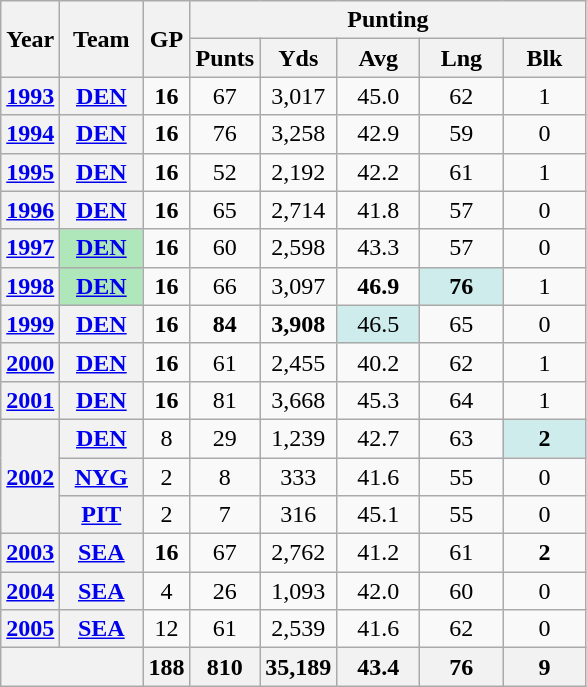<table class="wikitable" style="text-align:center;">
<tr>
<th rowspan="2">Year</th>
<th rowspan="2">Team</th>
<th rowspan="2">GP</th>
<th colspan="5">Punting</th>
</tr>
<tr>
<th>Punts</th>
<th>Yds</th>
<th>Avg</th>
<th>Lng</th>
<th>Blk</th>
</tr>
<tr>
<th><a href='#'>1993</a></th>
<th><a href='#'>DEN</a></th>
<td><strong>16</strong></td>
<td>67</td>
<td>3,017</td>
<td>45.0</td>
<td>62</td>
<td>1</td>
</tr>
<tr>
<th><a href='#'>1994</a></th>
<th><a href='#'>DEN</a></th>
<td><strong>16</strong></td>
<td>76</td>
<td>3,258</td>
<td>42.9</td>
<td>59</td>
<td>0</td>
</tr>
<tr>
<th><a href='#'>1995</a></th>
<th><a href='#'>DEN</a></th>
<td><strong>16</strong></td>
<td>52</td>
<td>2,192</td>
<td>42.2</td>
<td>61</td>
<td>1</td>
</tr>
<tr>
<th><a href='#'>1996</a></th>
<th><a href='#'>DEN</a></th>
<td><strong>16</strong></td>
<td>65</td>
<td>2,714</td>
<td>41.8</td>
<td>57</td>
<td>0</td>
</tr>
<tr>
<th><a href='#'>1997</a></th>
<th style="background:#afe6ba; width:3em;"><a href='#'>DEN</a></th>
<td><strong>16</strong></td>
<td>60</td>
<td>2,598</td>
<td>43.3</td>
<td>57</td>
<td>0</td>
</tr>
<tr>
<th><a href='#'>1998</a></th>
<th style="background:#afe6ba; width:3em;"><a href='#'>DEN</a></th>
<td><strong>16</strong></td>
<td>66</td>
<td>3,097</td>
<td><strong>46.9</strong></td>
<td style="background:#cfecec; width:3em;"><strong>76</strong></td>
<td>1</td>
</tr>
<tr>
<th><a href='#'>1999</a></th>
<th><a href='#'>DEN</a></th>
<td><strong>16</strong></td>
<td><strong>84</strong></td>
<td><strong>3,908</strong></td>
<td style="background:#cfecec; width:3em;">46.5</td>
<td>65</td>
<td>0</td>
</tr>
<tr>
<th><a href='#'>2000</a></th>
<th><a href='#'>DEN</a></th>
<td><strong>16</strong></td>
<td>61</td>
<td>2,455</td>
<td>40.2</td>
<td>62</td>
<td>1</td>
</tr>
<tr>
<th><a href='#'>2001</a></th>
<th><a href='#'>DEN</a></th>
<td><strong>16</strong></td>
<td>81</td>
<td>3,668</td>
<td>45.3</td>
<td>64</td>
<td>1</td>
</tr>
<tr>
<th rowspan="3"><a href='#'>2002</a></th>
<th><a href='#'>DEN</a></th>
<td>8</td>
<td>29</td>
<td>1,239</td>
<td>42.7</td>
<td>63</td>
<td style="background:#cfecec; width:3em;"><strong>2</strong></td>
</tr>
<tr>
<th><a href='#'>NYG</a></th>
<td>2</td>
<td>8</td>
<td>333</td>
<td>41.6</td>
<td>55</td>
<td>0</td>
</tr>
<tr>
<th><a href='#'>PIT</a></th>
<td>2</td>
<td>7</td>
<td>316</td>
<td>45.1</td>
<td>55</td>
<td>0</td>
</tr>
<tr>
<th><a href='#'>2003</a></th>
<th><a href='#'>SEA</a></th>
<td><strong>16</strong></td>
<td>67</td>
<td>2,762</td>
<td>41.2</td>
<td>61</td>
<td><strong>2</strong></td>
</tr>
<tr>
<th><a href='#'>2004</a></th>
<th><a href='#'>SEA</a></th>
<td>4</td>
<td>26</td>
<td>1,093</td>
<td>42.0</td>
<td>60</td>
<td>0</td>
</tr>
<tr>
<th><a href='#'>2005</a></th>
<th><a href='#'>SEA</a></th>
<td>12</td>
<td>61</td>
<td>2,539</td>
<td>41.6</td>
<td>62</td>
<td>0</td>
</tr>
<tr>
<th colspan="2"></th>
<th>188</th>
<th>810</th>
<th>35,189</th>
<th>43.4</th>
<th>76</th>
<th>9</th>
</tr>
</table>
